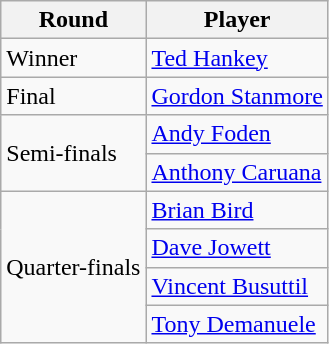<table class="wikitable">
<tr>
<th>Round</th>
<th>Player</th>
</tr>
<tr>
<td rowspan="1">Winner</td>
<td> <a href='#'>Ted Hankey</a></td>
</tr>
<tr>
<td rowspan="1">Final</td>
<td> <a href='#'>Gordon Stanmore</a></td>
</tr>
<tr>
<td rowspan="2">Semi-finals</td>
<td> <a href='#'>Andy Foden</a></td>
</tr>
<tr>
<td> <a href='#'>Anthony Caruana</a></td>
</tr>
<tr>
<td rowspan="4">Quarter-finals</td>
<td> <a href='#'>Brian Bird</a></td>
</tr>
<tr>
<td> <a href='#'>Dave Jowett</a></td>
</tr>
<tr>
<td> <a href='#'>Vincent Busuttil</a></td>
</tr>
<tr>
<td> <a href='#'>Tony Demanuele</a></td>
</tr>
</table>
